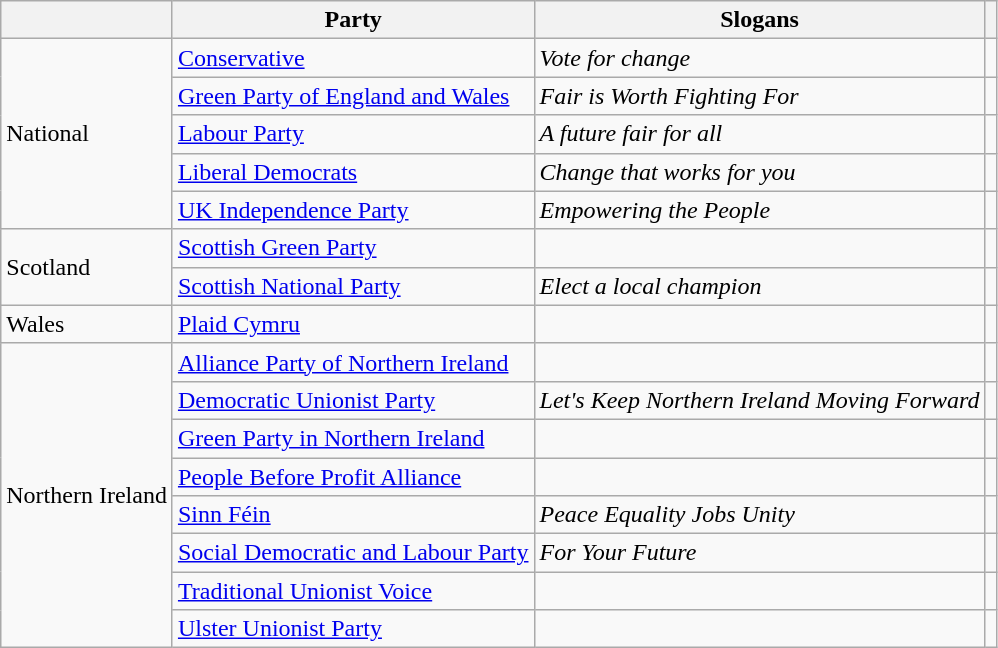<table class="wikitable">
<tr>
<th></th>
<th>Party</th>
<th>Slogans</th>
<th></th>
</tr>
<tr>
<td rowspan="5">National</td>
<td><a href='#'>Conservative</a></td>
<td><em>Vote for change</em></td>
<td></td>
</tr>
<tr>
<td><a href='#'>Green Party of England and Wales</a></td>
<td><em>Fair is Worth Fighting For</em></td>
<td></td>
</tr>
<tr>
<td><a href='#'>Labour Party</a></td>
<td><em>A future fair for all</em></td>
<td></td>
</tr>
<tr>
<td><a href='#'>Liberal Democrats</a></td>
<td><em>Change that works for you</em></td>
<td></td>
</tr>
<tr>
<td><a href='#'>UK Independence Party</a></td>
<td><em>Empowering the People</em></td>
<td></td>
</tr>
<tr>
<td rowspan="2">Scotland</td>
<td><a href='#'>Scottish Green Party</a></td>
<td></td>
<td></td>
</tr>
<tr>
<td><a href='#'>Scottish National Party</a></td>
<td><em>Elect a local champion</em></td>
<td></td>
</tr>
<tr>
<td>Wales</td>
<td><a href='#'>Plaid Cymru</a></td>
<td></td>
<td></td>
</tr>
<tr>
<td rowspan="8">Northern Ireland</td>
<td><a href='#'>Alliance Party of Northern Ireland</a></td>
<td></td>
<td></td>
</tr>
<tr>
<td><a href='#'>Democratic Unionist Party</a></td>
<td><em>Let's Keep Northern Ireland Moving Forward</em></td>
<td></td>
</tr>
<tr>
<td><a href='#'>Green Party in Northern Ireland</a></td>
<td></td>
<td></td>
</tr>
<tr>
<td><a href='#'>People Before Profit Alliance</a></td>
<td></td>
<td></td>
</tr>
<tr>
<td><a href='#'>Sinn Féin</a></td>
<td><em>Peace Equality Jobs Unity</em></td>
<td></td>
</tr>
<tr>
<td><a href='#'>Social Democratic and Labour Party</a></td>
<td><em>For Your Future</em></td>
<td></td>
</tr>
<tr>
<td><a href='#'>Traditional Unionist Voice</a></td>
<td></td>
<td></td>
</tr>
<tr>
<td><a href='#'>Ulster Unionist Party</a></td>
<td></td>
<td></td>
</tr>
</table>
